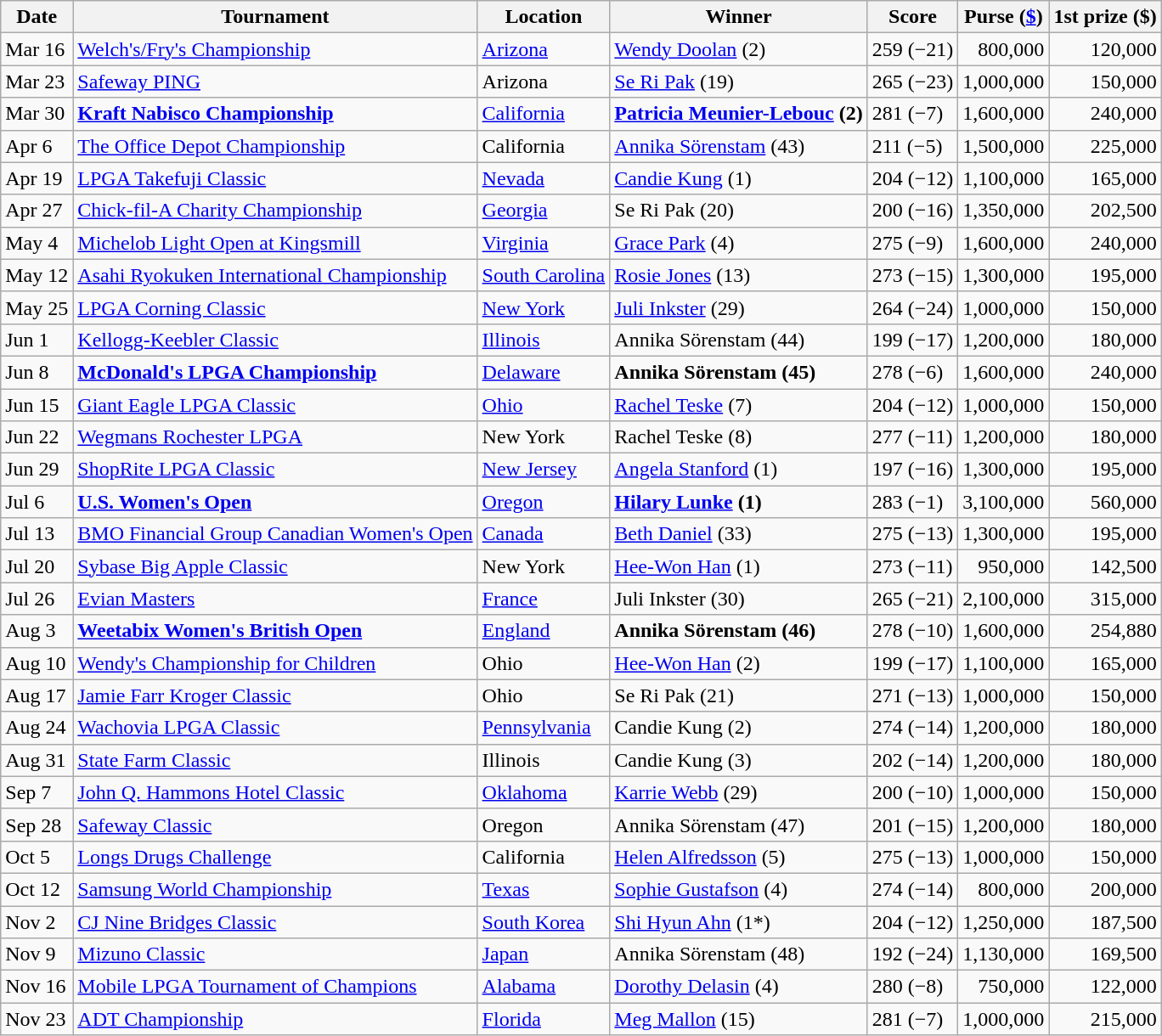<table class="wikitable sortable">
<tr>
<th>Date</th>
<th>Tournament</th>
<th>Location</th>
<th>Winner</th>
<th>Score</th>
<th>Purse (<a href='#'>$</a>)</th>
<th>1st prize ($)</th>
</tr>
<tr>
<td>Mar 16</td>
<td><a href='#'>Welch's/Fry's Championship</a></td>
<td><a href='#'>Arizona</a></td>
<td> <a href='#'>Wendy Doolan</a> (2)</td>
<td>259 (−21)</td>
<td align=right>800,000</td>
<td align=right>120,000</td>
</tr>
<tr>
<td>Mar 23</td>
<td><a href='#'>Safeway PING</a></td>
<td>Arizona</td>
<td> <a href='#'>Se Ri Pak</a> (19)</td>
<td>265 (−23)</td>
<td align=right>1,000,000</td>
<td align=right>150,000</td>
</tr>
<tr>
<td>Mar 30</td>
<td><strong><a href='#'>Kraft Nabisco Championship</a></strong></td>
<td><a href='#'>California</a></td>
<td> <strong><a href='#'>Patricia Meunier-Lebouc</a> (2)</strong></td>
<td>281 (−7)</td>
<td align=right>1,600,000</td>
<td align=right>240,000</td>
</tr>
<tr>
<td>Apr 6</td>
<td><a href='#'>The Office Depot Championship</a></td>
<td>California</td>
<td> <a href='#'>Annika Sörenstam</a> (43)</td>
<td>211 (−5)</td>
<td align=right>1,500,000</td>
<td align=right>225,000</td>
</tr>
<tr>
<td>Apr 19</td>
<td><a href='#'>LPGA Takefuji Classic</a></td>
<td><a href='#'>Nevada</a></td>
<td> <a href='#'>Candie Kung</a> (1)</td>
<td>204 (−12)</td>
<td align=right>1,100,000</td>
<td align=right>165,000</td>
</tr>
<tr>
<td>Apr 27</td>
<td><a href='#'>Chick-fil-A Charity Championship</a></td>
<td><a href='#'>Georgia</a></td>
<td> Se Ri Pak (20)</td>
<td>200 (−16)</td>
<td align=right>1,350,000</td>
<td align=right>202,500</td>
</tr>
<tr>
<td>May 4</td>
<td><a href='#'>Michelob Light Open at Kingsmill</a></td>
<td><a href='#'>Virginia</a></td>
<td> <a href='#'>Grace Park</a> (4)</td>
<td>275 (−9)</td>
<td align=right>1,600,000</td>
<td align=right>240,000</td>
</tr>
<tr>
<td>May 12</td>
<td><a href='#'>Asahi Ryokuken International Championship</a></td>
<td><a href='#'>South Carolina</a></td>
<td> <a href='#'>Rosie Jones</a> (13)</td>
<td>273 (−15)</td>
<td align=right>1,300,000</td>
<td align=right>195,000</td>
</tr>
<tr>
<td>May 25</td>
<td><a href='#'>LPGA Corning Classic</a></td>
<td><a href='#'>New York</a></td>
<td> <a href='#'>Juli Inkster</a> (29)</td>
<td>264 (−24)</td>
<td align=right>1,000,000</td>
<td align=right>150,000</td>
</tr>
<tr>
<td>Jun 1</td>
<td><a href='#'>Kellogg-Keebler Classic</a></td>
<td><a href='#'>Illinois</a></td>
<td> Annika Sörenstam (44)</td>
<td>199 (−17)</td>
<td align=right>1,200,000</td>
<td align=right>180,000</td>
</tr>
<tr>
<td>Jun 8</td>
<td><strong><a href='#'>McDonald's LPGA Championship</a></strong></td>
<td><a href='#'>Delaware</a></td>
<td> <strong>Annika Sörenstam (45)</strong></td>
<td>278 (−6)</td>
<td align=right>1,600,000</td>
<td align=right>240,000</td>
</tr>
<tr>
<td>Jun 15</td>
<td><a href='#'>Giant Eagle LPGA Classic</a></td>
<td><a href='#'>Ohio</a></td>
<td> <a href='#'>Rachel Teske</a> (7)</td>
<td>204 (−12)</td>
<td align=right>1,000,000</td>
<td align=right>150,000</td>
</tr>
<tr>
<td>Jun 22</td>
<td><a href='#'>Wegmans Rochester LPGA</a></td>
<td>New York</td>
<td> Rachel Teske (8)</td>
<td>277 (−11)</td>
<td align=right>1,200,000</td>
<td align=right>180,000</td>
</tr>
<tr>
<td>Jun 29</td>
<td><a href='#'>ShopRite LPGA Classic</a></td>
<td><a href='#'>New Jersey</a></td>
<td> <a href='#'>Angela Stanford</a> (1)</td>
<td>197 (−16)</td>
<td align=right>1,300,000</td>
<td align=right>195,000</td>
</tr>
<tr>
<td>Jul 6</td>
<td><strong><a href='#'>U.S. Women's Open</a></strong></td>
<td><a href='#'>Oregon</a></td>
<td> <strong><a href='#'>Hilary Lunke</a> (1)</strong></td>
<td>283 (−1)</td>
<td align=right>3,100,000</td>
<td align=right>560,000</td>
</tr>
<tr>
<td>Jul 13</td>
<td><a href='#'>BMO Financial Group Canadian Women's Open</a></td>
<td><a href='#'>Canada</a></td>
<td> <a href='#'>Beth Daniel</a> (33)</td>
<td>275 (−13)</td>
<td align=right>1,300,000</td>
<td align=right>195,000</td>
</tr>
<tr>
<td>Jul 20</td>
<td><a href='#'>Sybase Big Apple Classic</a></td>
<td>New York</td>
<td> <a href='#'>Hee-Won Han</a> (1)</td>
<td>273 (−11)</td>
<td align=right>950,000</td>
<td align=right>142,500</td>
</tr>
<tr>
<td>Jul 26</td>
<td><a href='#'>Evian Masters</a></td>
<td><a href='#'>France</a></td>
<td> Juli Inkster (30)</td>
<td>265 (−21)</td>
<td align=right>2,100,000</td>
<td align=right>315,000</td>
</tr>
<tr>
<td>Aug 3</td>
<td><strong><a href='#'>Weetabix Women's British Open</a></strong></td>
<td><a href='#'>England</a></td>
<td> <strong>Annika Sörenstam (46)</strong></td>
<td>278 (−10)</td>
<td align=right>1,600,000</td>
<td align=right>254,880</td>
</tr>
<tr>
<td>Aug 10</td>
<td><a href='#'>Wendy's Championship for Children</a></td>
<td>Ohio</td>
<td> <a href='#'>Hee-Won Han</a> (2)</td>
<td>199 (−17)</td>
<td align=right>1,100,000</td>
<td align=right>165,000</td>
</tr>
<tr>
<td>Aug 17</td>
<td><a href='#'>Jamie Farr Kroger Classic</a></td>
<td>Ohio</td>
<td> Se Ri Pak (21)</td>
<td>271 (−13)</td>
<td align=right>1,000,000</td>
<td align=right>150,000</td>
</tr>
<tr>
<td>Aug 24</td>
<td><a href='#'>Wachovia LPGA Classic</a></td>
<td><a href='#'>Pennsylvania</a></td>
<td> Candie Kung (2)</td>
<td>274 (−14)</td>
<td align=right>1,200,000</td>
<td align=right>180,000</td>
</tr>
<tr>
<td>Aug 31</td>
<td><a href='#'>State Farm Classic</a></td>
<td>Illinois</td>
<td> Candie Kung (3)</td>
<td>202 (−14)</td>
<td align=right>1,200,000</td>
<td align=right>180,000</td>
</tr>
<tr>
<td>Sep 7</td>
<td><a href='#'>John Q. Hammons Hotel Classic</a></td>
<td><a href='#'>Oklahoma</a></td>
<td> <a href='#'>Karrie Webb</a> (29)</td>
<td>200 (−10)</td>
<td align=right>1,000,000</td>
<td align=right>150,000</td>
</tr>
<tr>
<td>Sep 28</td>
<td><a href='#'>Safeway Classic</a></td>
<td>Oregon</td>
<td> Annika Sörenstam (47)</td>
<td>201 (−15)</td>
<td align=right>1,200,000</td>
<td align=right>180,000</td>
</tr>
<tr>
<td>Oct 5</td>
<td><a href='#'>Longs Drugs Challenge</a></td>
<td>California</td>
<td> <a href='#'>Helen Alfredsson</a> (5)</td>
<td>275 (−13)</td>
<td align=right>1,000,000</td>
<td align=right>150,000</td>
</tr>
<tr>
<td>Oct 12</td>
<td><a href='#'>Samsung World Championship</a></td>
<td><a href='#'>Texas</a></td>
<td> <a href='#'>Sophie Gustafson</a> (4)</td>
<td>274 (−14)</td>
<td align=right>800,000</td>
<td align=right>200,000</td>
</tr>
<tr>
<td>Nov 2</td>
<td><a href='#'>CJ Nine Bridges Classic</a></td>
<td><a href='#'>South Korea</a></td>
<td> <a href='#'>Shi Hyun Ahn</a> (1*)</td>
<td>204 (−12)</td>
<td align=right>1,250,000</td>
<td align=right>187,500</td>
</tr>
<tr>
<td>Nov 9</td>
<td><a href='#'>Mizuno Classic</a></td>
<td><a href='#'>Japan</a></td>
<td> Annika Sörenstam (48)</td>
<td>192 (−24)</td>
<td align=right>1,130,000</td>
<td align=right>169,500</td>
</tr>
<tr>
<td>Nov 16</td>
<td><a href='#'>Mobile LPGA Tournament of Champions</a></td>
<td><a href='#'>Alabama</a></td>
<td> <a href='#'>Dorothy Delasin</a> (4)</td>
<td>280 (−8)</td>
<td align=right>750,000</td>
<td align=right>122,000</td>
</tr>
<tr>
<td>Nov 23</td>
<td><a href='#'>ADT Championship</a></td>
<td><a href='#'>Florida</a></td>
<td> <a href='#'>Meg Mallon</a> (15)</td>
<td>281 (−7)</td>
<td align=right>1,000,000</td>
<td align=right>215,000</td>
</tr>
</table>
